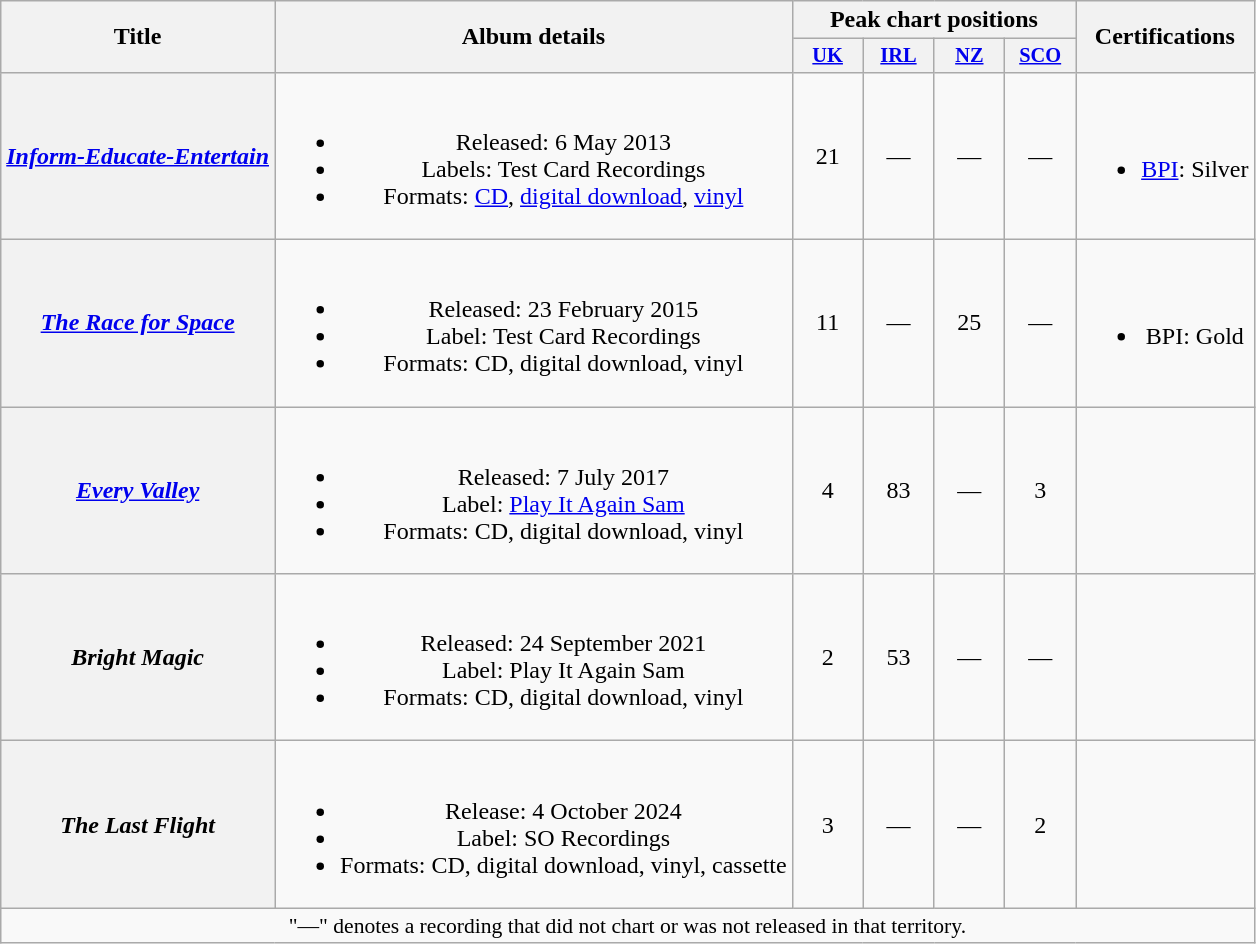<table class="wikitable plainrowheaders" style="text-align:center;">
<tr>
<th scope="col" rowspan="2">Title</th>
<th scope="col" rowspan="2">Album details</th>
<th scope="col" colspan="4">Peak chart positions</th>
<th scope="col" rowspan="2">Certifications</th>
</tr>
<tr>
<th scope="col" style="width:3em;font-size:85%;"><a href='#'>UK</a><br></th>
<th scope="col" style="width:3em;font-size:85%;"><a href='#'>IRL</a><br></th>
<th scope="col" style="width:3em;font-size:85%;"><a href='#'>NZ</a><br></th>
<th scope="col" style="width:3em;font-size:85%;"><a href='#'>SCO</a><br></th>
</tr>
<tr>
<th scope="row"><em><a href='#'>Inform-Educate-Entertain</a></em></th>
<td><br><ul><li>Released: 6 May 2013</li><li>Labels: Test Card Recordings</li><li>Formats: <a href='#'>CD</a>, <a href='#'>digital download</a>, <a href='#'>vinyl</a></li></ul></td>
<td>21</td>
<td>—</td>
<td>—</td>
<td>—</td>
<td><br><ul><li><a href='#'>BPI</a>: Silver</li></ul></td>
</tr>
<tr>
<th scope="row"><em><a href='#'>The Race for Space</a></em></th>
<td><br><ul><li>Released: 23 February 2015</li><li>Label: Test Card Recordings</li><li>Formats: CD, digital download, vinyl</li></ul></td>
<td>11</td>
<td>—</td>
<td>25</td>
<td>—</td>
<td><br><ul><li>BPI: Gold</li></ul></td>
</tr>
<tr>
<th scope="row"><em><a href='#'>Every Valley</a></em></th>
<td><br><ul><li>Released: 7 July 2017</li><li>Label: <a href='#'>Play It Again Sam</a></li><li>Formats: CD, digital download, vinyl</li></ul></td>
<td>4</td>
<td>83</td>
<td>—</td>
<td>3<br></td>
<td></td>
</tr>
<tr>
<th scope="row"><em>Bright Magic</em></th>
<td><br><ul><li>Released: 24 September 2021</li><li>Label: Play It Again Sam</li><li>Formats: CD, digital download, vinyl</li></ul></td>
<td>2</td>
<td>53<br></td>
<td>—</td>
<td>—</td>
<td></td>
</tr>
<tr>
<th scope="row"><em>The Last Flight</em></th>
<td><br><ul><li>Release: 4 October 2024</li><li>Label: SO Recordings</li><li>Formats: CD, digital download, vinyl, cassette</li></ul></td>
<td>3</td>
<td>—</td>
<td>—</td>
<td>2</td>
<td></td>
</tr>
<tr>
<td align="center" colspan="7" style="font-size:90%">"—" denotes a recording that did not chart or was not released in that territory.</td>
</tr>
</table>
